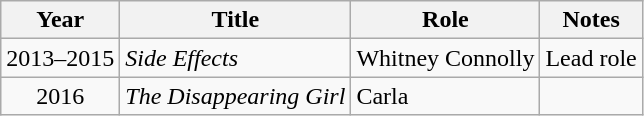<table class="wikitable sortable">
<tr>
<th>Year</th>
<th>Title</th>
<th>Role</th>
<th>Notes</th>
</tr>
<tr>
<td align="center">2013–2015</td>
<td><em>Side Effects</em></td>
<td>Whitney Connolly</td>
<td>Lead role</td>
</tr>
<tr>
<td align="center">2016</td>
<td><em>The Disappearing Girl</em></td>
<td>Carla</td>
<td></td>
</tr>
</table>
